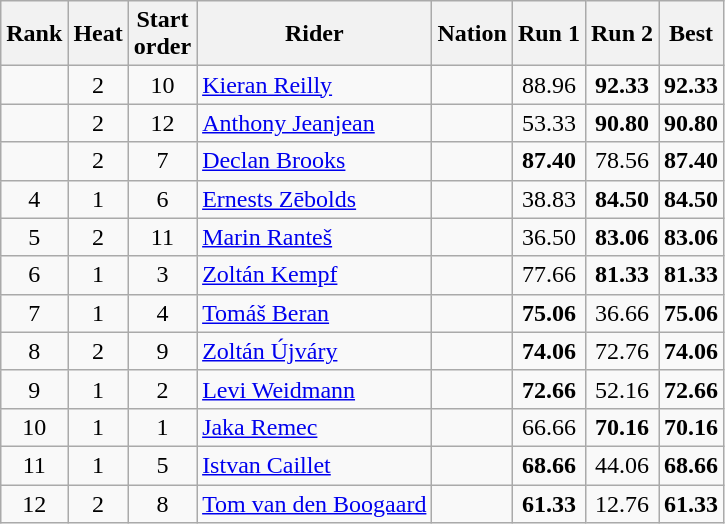<table class="wikitable sortable" style="text-align:center">
<tr>
<th>Rank</th>
<th>Heat</th>
<th>Start<br>order</th>
<th>Rider</th>
<th>Nation</th>
<th>Run 1</th>
<th>Run 2</th>
<th>Best</th>
</tr>
<tr>
<td></td>
<td>2</td>
<td>10</td>
<td align=left><a href='#'>Kieran Reilly</a></td>
<td align=left></td>
<td>88.96</td>
<td><strong>92.33</strong></td>
<td><strong>92.33</strong></td>
</tr>
<tr>
<td></td>
<td>2</td>
<td>12</td>
<td align=left><a href='#'>Anthony Jeanjean</a></td>
<td align=left></td>
<td>53.33</td>
<td><strong>90.80</strong></td>
<td><strong>90.80</strong></td>
</tr>
<tr>
<td></td>
<td>2</td>
<td>7</td>
<td align=left><a href='#'>Declan Brooks</a></td>
<td align=left></td>
<td><strong>87.40</strong></td>
<td>78.56</td>
<td><strong>87.40</strong></td>
</tr>
<tr>
<td>4</td>
<td>1</td>
<td>6</td>
<td align=left><a href='#'>Ernests Zēbolds</a></td>
<td align=left></td>
<td>38.83</td>
<td><strong>84.50</strong></td>
<td><strong>84.50</strong></td>
</tr>
<tr>
<td>5</td>
<td>2</td>
<td>11</td>
<td align=left><a href='#'>Marin Ranteš</a></td>
<td align=left></td>
<td>36.50</td>
<td><strong>83.06</strong></td>
<td><strong>83.06</strong></td>
</tr>
<tr>
<td>6</td>
<td>1</td>
<td>3</td>
<td align=left><a href='#'>Zoltán Kempf</a></td>
<td align=left></td>
<td>77.66</td>
<td><strong>81.33</strong></td>
<td><strong>81.33</strong></td>
</tr>
<tr>
<td>7</td>
<td>1</td>
<td>4</td>
<td align=left><a href='#'>Tomáš Beran</a></td>
<td align=left></td>
<td><strong>75.06</strong></td>
<td>36.66</td>
<td><strong>75.06</strong></td>
</tr>
<tr>
<td>8</td>
<td>2</td>
<td>9</td>
<td align=left><a href='#'>Zoltán Újváry</a></td>
<td align=left></td>
<td><strong>74.06</strong></td>
<td>72.76</td>
<td><strong>74.06</strong></td>
</tr>
<tr>
<td>9</td>
<td>1</td>
<td>2</td>
<td align=left><a href='#'>Levi Weidmann</a></td>
<td align=left></td>
<td><strong>72.66</strong></td>
<td>52.16</td>
<td><strong>72.66</strong></td>
</tr>
<tr>
<td>10</td>
<td>1</td>
<td>1</td>
<td align=left><a href='#'>Jaka Remec</a></td>
<td align=left></td>
<td>66.66</td>
<td><strong>70.16</strong></td>
<td><strong>70.16</strong></td>
</tr>
<tr>
<td>11</td>
<td>1</td>
<td>5</td>
<td align=left><a href='#'>Istvan Caillet</a></td>
<td align=left></td>
<td><strong>68.66</strong></td>
<td>44.06</td>
<td><strong>68.66</strong></td>
</tr>
<tr>
<td>12</td>
<td>2</td>
<td>8</td>
<td align=left><a href='#'>Tom van den Boogaard</a></td>
<td align=left></td>
<td><strong>61.33</strong></td>
<td>12.76</td>
<td><strong>61.33</strong></td>
</tr>
</table>
